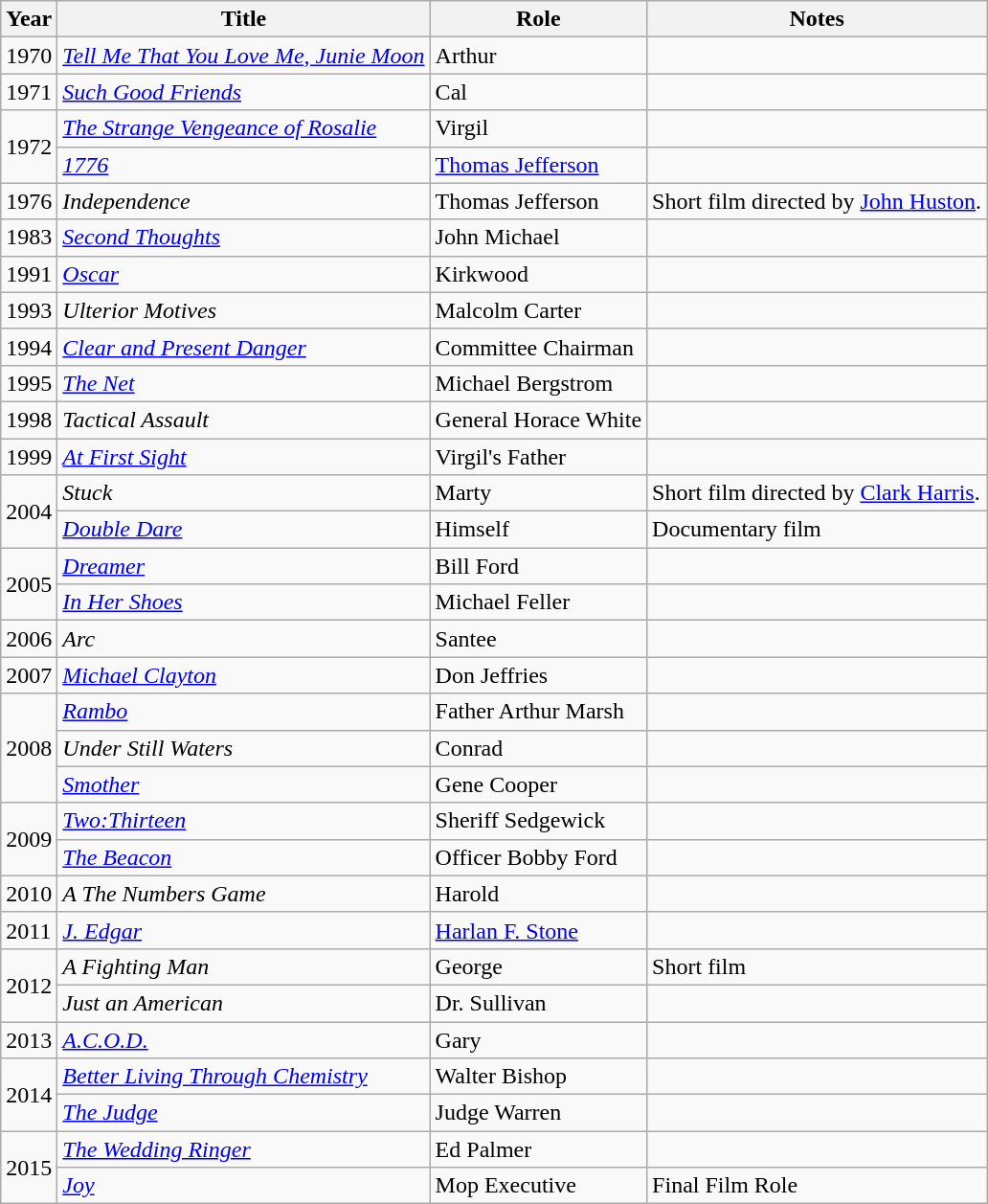<table class="wikitable sortable">
<tr>
<th>Year</th>
<th>Title</th>
<th>Role</th>
<th>Notes</th>
</tr>
<tr>
<td>1970</td>
<td><em><a href='#'>Tell Me That You Love Me, Junie Moon</a></em></td>
<td>Arthur</td>
<td></td>
</tr>
<tr>
<td>1971</td>
<td><em><a href='#'>Such Good Friends</a></em></td>
<td>Cal</td>
<td></td>
</tr>
<tr>
<td rowspan="2">1972</td>
<td><em><a href='#'>The Strange Vengeance of Rosalie</a></em></td>
<td>Virgil</td>
<td></td>
</tr>
<tr>
<td><em><a href='#'>1776</a></em></td>
<td><a href='#'>Thomas Jefferson</a></td>
<td></td>
</tr>
<tr>
<td>1976</td>
<td><em>Independence</em></td>
<td>Thomas Jefferson</td>
<td>Short film directed by <a href='#'>John Huston</a>.</td>
</tr>
<tr>
<td>1983</td>
<td><em><a href='#'>Second Thoughts</a></em></td>
<td>John Michael</td>
<td></td>
</tr>
<tr>
<td>1991</td>
<td><em><a href='#'>Oscar</a></em></td>
<td>Kirkwood</td>
<td></td>
</tr>
<tr>
<td>1993</td>
<td><em>Ulterior Motives</em></td>
<td>Malcolm Carter</td>
<td></td>
</tr>
<tr>
<td>1994</td>
<td><em><a href='#'>Clear and Present Danger</a></em></td>
<td>Committee Chairman</td>
<td></td>
</tr>
<tr>
<td>1995</td>
<td><em><a href='#'>The Net</a></em></td>
<td>Michael Bergstrom</td>
<td></td>
</tr>
<tr>
<td>1998</td>
<td><em>Tactical Assault</em></td>
<td>General Horace White</td>
<td></td>
</tr>
<tr>
<td>1999</td>
<td><em><a href='#'>At First Sight</a></em></td>
<td>Virgil's Father</td>
<td></td>
</tr>
<tr>
<td rowspan="2">2004</td>
<td><em>Stuck</em></td>
<td>Marty</td>
<td>Short film directed by <a href='#'>Clark Harris</a>.</td>
</tr>
<tr>
<td><em><a href='#'>Double Dare</a></em></td>
<td>Himself</td>
<td>Documentary film</td>
</tr>
<tr>
<td rowspan="2">2005</td>
<td><em><a href='#'>Dreamer</a></em></td>
<td>Bill Ford</td>
<td></td>
</tr>
<tr>
<td><em><a href='#'>In Her Shoes</a></em></td>
<td>Michael Feller</td>
<td></td>
</tr>
<tr>
<td>2006</td>
<td><em>Arc</em></td>
<td>Santee</td>
<td></td>
</tr>
<tr>
<td>2007</td>
<td><em><a href='#'>Michael Clayton</a></em></td>
<td>Don Jeffries</td>
<td></td>
</tr>
<tr>
<td rowspan="3">2008</td>
<td><em><a href='#'>Rambo</a></em></td>
<td>Father Arthur Marsh</td>
<td></td>
</tr>
<tr>
<td><em>Under Still Waters</em></td>
<td>Conrad</td>
<td></td>
</tr>
<tr>
<td><em><a href='#'>Smother</a></em></td>
<td>Gene Cooper</td>
<td></td>
</tr>
<tr>
<td rowspan="2">2009</td>
<td><em><a href='#'>Two:Thirteen</a></em></td>
<td>Sheriff Sedgewick</td>
<td></td>
</tr>
<tr>
<td><em><a href='#'>The Beacon</a></em></td>
<td>Officer Bobby Ford</td>
<td></td>
</tr>
<tr>
<td>2010</td>
<td><em>A The Numbers Game</em></td>
<td>Harold</td>
<td></td>
</tr>
<tr>
<td>2011</td>
<td><em><a href='#'>J. Edgar</a></em></td>
<td><a href='#'>Harlan F. Stone</a></td>
<td></td>
</tr>
<tr>
<td rowspan="2">2012</td>
<td><em>A Fighting Man</em></td>
<td>George</td>
<td>Short film</td>
</tr>
<tr>
<td><em>Just an American</em></td>
<td>Dr. Sullivan</td>
<td></td>
</tr>
<tr>
<td>2013</td>
<td><em><a href='#'>A.C.O.D.</a></em></td>
<td>Gary</td>
<td></td>
</tr>
<tr>
<td rowspan="2">2014</td>
<td><em><a href='#'>Better Living Through Chemistry</a></em></td>
<td>Walter Bishop</td>
<td></td>
</tr>
<tr>
<td><em><a href='#'>The Judge</a></em></td>
<td>Judge Warren</td>
<td></td>
</tr>
<tr>
<td rowspan="2">2015</td>
<td><em><a href='#'>The Wedding Ringer</a></em></td>
<td>Ed Palmer</td>
<td></td>
</tr>
<tr>
<td><em><a href='#'>Joy</a></em></td>
<td>Mop Executive</td>
<td>Final Film Role</td>
</tr>
</table>
